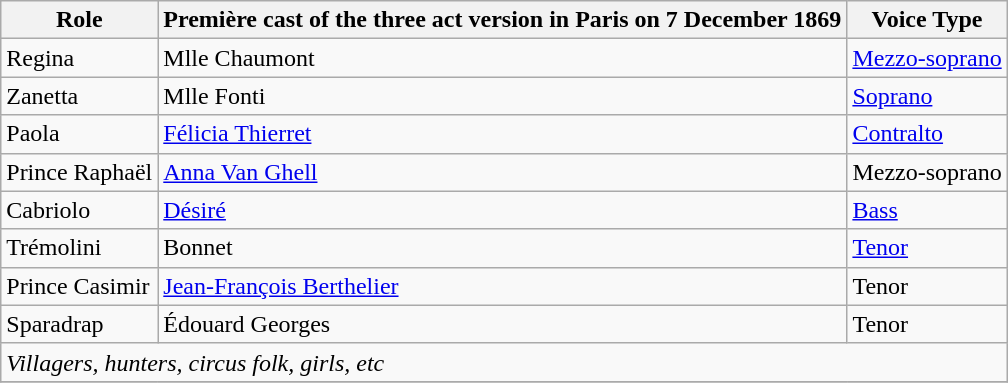<table class="wikitable">
<tr>
<th>Role</th>
<th>Première cast of the three act version in Paris on 7 December 1869</th>
<th>Voice Type</th>
</tr>
<tr>
<td>Regina</td>
<td>Mlle Chaumont</td>
<td><a href='#'>Mezzo-soprano</a></td>
</tr>
<tr>
<td>Zanetta</td>
<td>Mlle Fonti</td>
<td><a href='#'>Soprano</a></td>
</tr>
<tr>
<td>Paola</td>
<td><a href='#'>Félicia Thierret</a></td>
<td><a href='#'>Contralto</a></td>
</tr>
<tr>
<td>Prince Raphaël</td>
<td><a href='#'>Anna Van Ghell</a></td>
<td>Mezzo-soprano</td>
</tr>
<tr>
<td>Cabriolo</td>
<td><a href='#'>Désiré</a></td>
<td><a href='#'>Bass</a></td>
</tr>
<tr>
<td>Trémolini</td>
<td>Bonnet</td>
<td><a href='#'>Tenor</a></td>
</tr>
<tr>
<td>Prince Casimir</td>
<td><a href='#'>Jean-François Berthelier</a></td>
<td>Tenor</td>
</tr>
<tr>
<td>Sparadrap</td>
<td>Édouard Georges</td>
<td>Tenor</td>
</tr>
<tr>
<td colspan="3"><em>Villagers, hunters, circus folk, girls, etc</em></td>
</tr>
<tr>
</tr>
</table>
